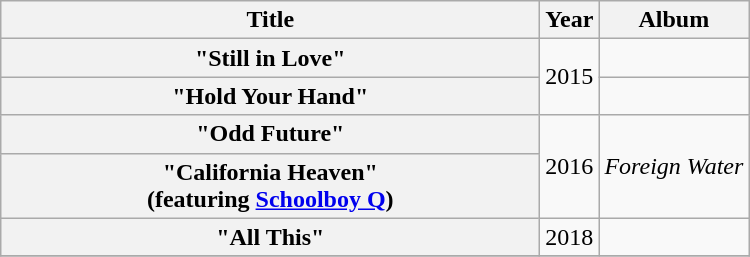<table class="wikitable plainrowheaders" style="text-align:center;" border="1">
<tr>
<th scope="col" rowspan="1" style="width:22em;">Title</th>
<th scope="col" rowspan="1">Year</th>
<th scope="col" rowspan="1">Album</th>
</tr>
<tr>
<th scope="row">"Still in Love"</th>
<td rowspan="2">2015</td>
<td></td>
</tr>
<tr>
<th scope="row">"Hold Your Hand"</th>
<td></td>
</tr>
<tr>
<th scope="row">"Odd Future"</th>
<td rowspan="2">2016</td>
<td rowspan="2"><em>Foreign Water</em></td>
</tr>
<tr>
<th scope="row">"California Heaven"<br><span>(featuring <a href='#'>Schoolboy Q</a>)</span></th>
</tr>
<tr>
<th scope="row">"All This"</th>
<td>2018</td>
<td></td>
</tr>
<tr>
</tr>
</table>
